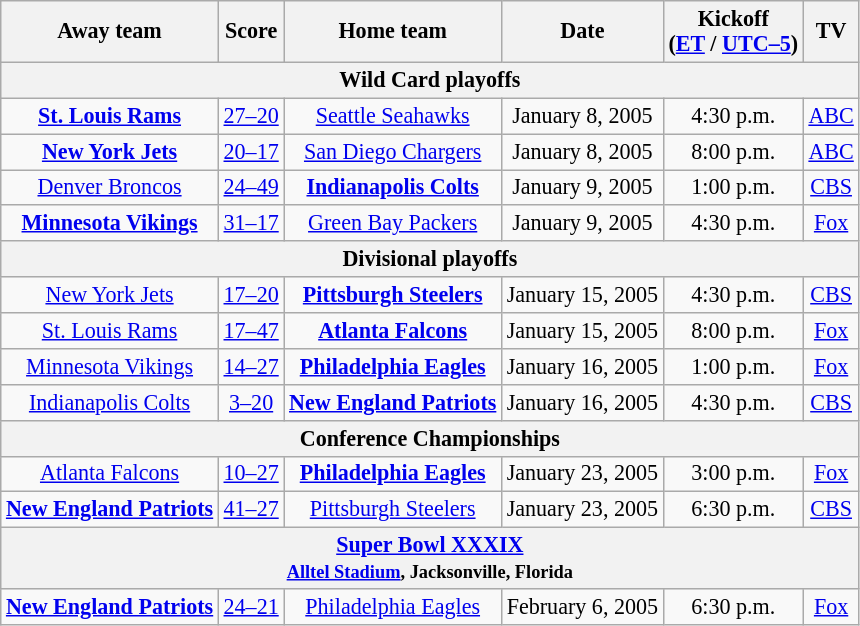<table class="wikitable" style="font-size:92%; text-align:center;">
<tr>
<th>Away team</th>
<th>Score</th>
<th>Home team</th>
<th>Date</th>
<th>Kickoff<br>(<a href='#'>ET</a> / <a href='#'>UTC–5</a>)</th>
<th>TV</th>
</tr>
<tr>
<th colspan="6">Wild Card playoffs</th>
</tr>
<tr>
<td><strong><a href='#'>St. Louis Rams</a></strong></td>
<td><a href='#'>27–20</a></td>
<td><a href='#'>Seattle Seahawks</a></td>
<td>January 8, 2005</td>
<td>4:30 p.m.</td>
<td><a href='#'>ABC</a></td>
</tr>
<tr>
<td><strong><a href='#'>New York Jets</a></strong></td>
<td><a href='#'>20–17 </a></td>
<td><a href='#'>San Diego Chargers</a></td>
<td>January 8, 2005</td>
<td>8:00 p.m.</td>
<td><a href='#'>ABC</a></td>
</tr>
<tr>
<td><a href='#'>Denver Broncos</a></td>
<td><a href='#'>24–49</a></td>
<td><strong><a href='#'>Indianapolis Colts</a></strong></td>
<td>January 9, 2005</td>
<td>1:00 p.m.</td>
<td><a href='#'>CBS</a></td>
</tr>
<tr>
<td><strong><a href='#'>Minnesota Vikings</a></strong></td>
<td><a href='#'>31–17</a></td>
<td><a href='#'>Green Bay Packers</a></td>
<td>January 9, 2005</td>
<td>4:30 p.m.</td>
<td><a href='#'>Fox</a></td>
</tr>
<tr>
<th colspan="6">Divisional playoffs</th>
</tr>
<tr>
<td><a href='#'>New York Jets</a></td>
<td><a href='#'>17–20 </a></td>
<td><strong><a href='#'>Pittsburgh Steelers</a></strong></td>
<td>January 15, 2005</td>
<td>4:30 p.m.</td>
<td><a href='#'>CBS</a></td>
</tr>
<tr>
<td><a href='#'>St. Louis Rams</a></td>
<td><a href='#'>17–47</a></td>
<td><strong><a href='#'>Atlanta Falcons</a></strong></td>
<td>January 15, 2005</td>
<td>8:00 p.m.</td>
<td><a href='#'>Fox</a></td>
</tr>
<tr>
<td><a href='#'>Minnesota Vikings</a></td>
<td><a href='#'>14–27</a></td>
<td><strong><a href='#'>Philadelphia Eagles</a></strong></td>
<td>January 16, 2005</td>
<td>1:00 p.m.</td>
<td><a href='#'>Fox</a></td>
</tr>
<tr>
<td><a href='#'>Indianapolis Colts</a></td>
<td><a href='#'>3–20</a></td>
<td><strong><a href='#'>New England Patriots</a></strong></td>
<td>January 16, 2005</td>
<td>4:30 p.m.</td>
<td><a href='#'>CBS</a></td>
</tr>
<tr>
<th colspan="6">Conference Championships</th>
</tr>
<tr>
<td><a href='#'>Atlanta Falcons</a></td>
<td><a href='#'>10–27</a></td>
<td><strong><a href='#'>Philadelphia Eagles</a></strong></td>
<td>January 23, 2005</td>
<td>3:00 p.m.</td>
<td><a href='#'>Fox</a></td>
</tr>
<tr>
<td><strong><a href='#'>New England Patriots</a></strong></td>
<td><a href='#'>41–27</a></td>
<td><a href='#'>Pittsburgh Steelers</a></td>
<td>January 23, 2005</td>
<td>6:30 p.m.</td>
<td><a href='#'>CBS</a></td>
</tr>
<tr>
<th colspan="6"><a href='#'>Super Bowl XXXIX</a><br><small><a href='#'>Alltel Stadium</a>, Jacksonville, Florida</small></th>
</tr>
<tr>
<td><strong><a href='#'>New England Patriots</a></strong></td>
<td><a href='#'>24–21</a></td>
<td><a href='#'>Philadelphia Eagles</a></td>
<td>February 6, 2005</td>
<td>6:30 p.m.</td>
<td><a href='#'>Fox</a></td>
</tr>
</table>
